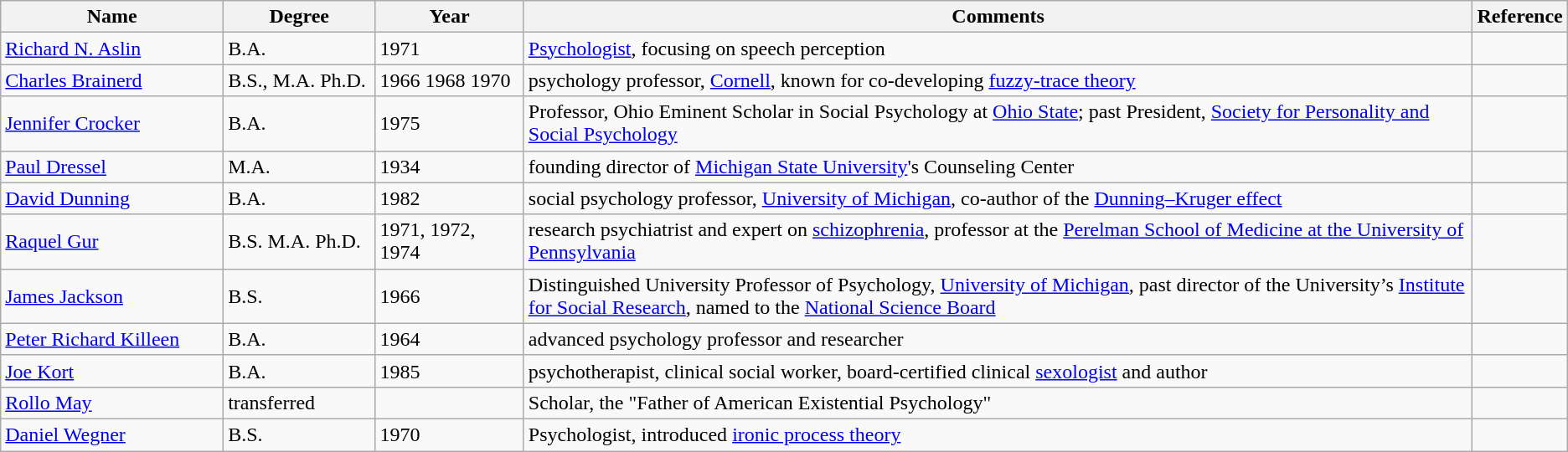<table class="wikitable sortable">
<tr>
<th style="width:15%;">Name</th>
<th style="width:10%;">Degree</th>
<th style="width:10%;">Year</th>
<th style="width:65%;">Comments</th>
<th style="width:5%;">Reference</th>
</tr>
<tr>
<td><a href='#'>Richard N. Aslin</a></td>
<td>B.A.</td>
<td>1971</td>
<td><a href='#'>Psychologist</a>, focusing on speech perception</td>
<td></td>
</tr>
<tr>
<td><a href='#'>Charles Brainerd</a></td>
<td>B.S., M.A. Ph.D.</td>
<td>1966 1968 1970</td>
<td>psychology professor, <a href='#'>Cornell</a>, known for co-developing <a href='#'>fuzzy-trace theory</a></td>
<td></td>
</tr>
<tr>
<td><a href='#'>Jennifer Crocker</a></td>
<td>B.A.</td>
<td>1975</td>
<td>Professor, Ohio Eminent Scholar in Social Psychology at <a href='#'>Ohio State</a>; past President, <a href='#'>Society for Personality and Social Psychology</a></td>
<td></td>
</tr>
<tr>
<td><a href='#'>Paul Dressel</a></td>
<td>M.A.</td>
<td>1934</td>
<td>founding director of <a href='#'>Michigan State University</a>'s Counseling Center</td>
<td></td>
</tr>
<tr>
<td><a href='#'>David Dunning</a></td>
<td>B.A.</td>
<td>1982</td>
<td>social psychology professor, <a href='#'>University of Michigan</a>, co-author of the <a href='#'>Dunning–Kruger effect</a></td>
<td></td>
</tr>
<tr>
<td><a href='#'>Raquel Gur</a></td>
<td>B.S. M.A. Ph.D.</td>
<td>1971, 1972, 1974</td>
<td>research psychiatrist and expert on <a href='#'>schizophrenia</a>, professor at the <a href='#'>Perelman School of Medicine at the University of Pennsylvania</a></td>
<td></td>
</tr>
<tr>
<td><a href='#'>James Jackson</a></td>
<td>B.S.</td>
<td>1966</td>
<td>Distinguished University Professor of Psychology, <a href='#'>University of Michigan</a>, past director of the University’s <a href='#'>Institute for Social Research</a>, named to the <a href='#'>National Science Board</a></td>
<td></td>
</tr>
<tr>
<td><a href='#'>Peter Richard Killeen</a></td>
<td>B.A.</td>
<td>1964</td>
<td>advanced psychology professor and researcher</td>
<td></td>
</tr>
<tr>
<td><a href='#'>Joe Kort</a></td>
<td>B.A.</td>
<td>1985</td>
<td>psychotherapist, clinical social worker, board-certified clinical <a href='#'>sexologist</a> and author</td>
<td></td>
</tr>
<tr>
<td><a href='#'>Rollo May</a></td>
<td>transferred</td>
<td></td>
<td>Scholar, the "Father of American Existential Psychology"</td>
<td></td>
</tr>
<tr>
<td><a href='#'>Daniel Wegner</a></td>
<td>B.S.</td>
<td>1970</td>
<td>Psychologist, introduced <a href='#'>ironic process theory</a></td>
<td></td>
</tr>
</table>
